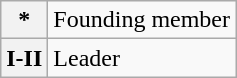<table class="wikitable">
<tr>
<th>*</th>
<td>Founding member</td>
</tr>
<tr>
<th>I-II</th>
<td>Leader</td>
</tr>
</table>
